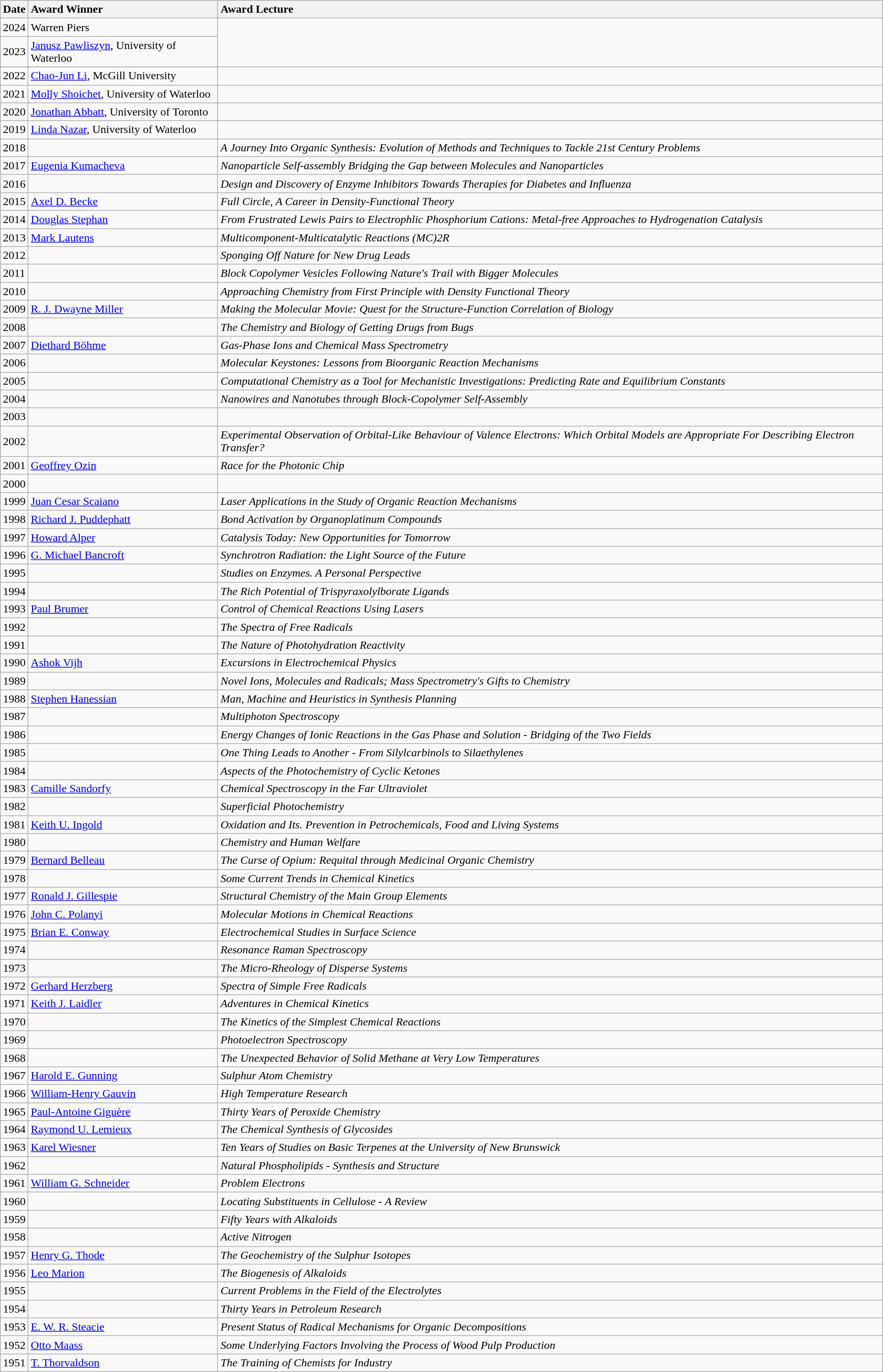<table class="wikitable">
<tr>
<th scope="col" style="text-align: left">Date</th>
<th scope="col" style="text-align: left">Award Winner</th>
<th scope="col" style="text-align: left">Award Lecture</th>
</tr>
<tr>
<td>2024</td>
<td>Warren Piers</td>
</tr>
<tr>
<td>2023</td>
<td><a href='#'>Janusz Pawliszyn</a>, University of Waterloo</td>
</tr>
<tr>
</tr>
<tr>
<td>2022</td>
<td><a href='#'>Chao-Jun Li</a>, McGill University</td>
<td style="font-style:italic"></td>
</tr>
<tr>
<td>2021</td>
<td><a href='#'>Molly Shoichet</a>, University of Waterloo</td>
<td style="font-style:italic"></td>
</tr>
<tr>
<td>2020</td>
<td><a href='#'>Jonathan Abbatt</a>, University of Toronto</td>
<td style="font-style:italic"></td>
</tr>
<tr>
<td>2019</td>
<td><a href='#'>Linda Nazar</a>, University of Waterloo</td>
<td style="font-style:italic"></td>
</tr>
<tr>
<td>2018</td>
<td></td>
<td style="font-style:italic">A Journey Into Organic Synthesis: Evolution of Methods and Techniques to Tackle 21st Century Problems</td>
</tr>
<tr>
<td>2017</td>
<td><a href='#'>Eugenia Kumacheva</a></td>
<td style="font-style:italic">Nanoparticle Self-assembly Bridging the Gap between Molecules and Nanoparticles</td>
</tr>
<tr>
<td>2016</td>
<td></td>
<td style="font-style:italic">Design and Discovery of Enzyme Inhibitors Towards Therapies for Diabetes and Influenza</td>
</tr>
<tr>
<td>2015</td>
<td><a href='#'>Axel D. Becke</a></td>
<td style="font-style:italic">Full Circle, A Career in Density-Functional Theory</td>
</tr>
<tr>
<td>2014</td>
<td><a href='#'>Douglas Stephan</a></td>
<td style="font-style:italic">From Frustrated Lewis Pairs to Electrophlic Phosphorium Cations: Metal-free Approaches to Hydrogenation Catalysis</td>
</tr>
<tr>
<td>2013</td>
<td><a href='#'>Mark Lautens</a></td>
<td style="font-style:italic">Multicomponent-Multicatalytic Reactions (MC)2R</td>
</tr>
<tr>
<td>2012</td>
<td></td>
<td style="font-style:italic">Sponging Off Nature for New Drug Leads</td>
</tr>
<tr>
<td>2011</td>
<td></td>
<td style="font-style:italic">Block Copolymer Vesicles Following Nature's Trail with Bigger Molecules</td>
</tr>
<tr>
<td>2010</td>
<td></td>
<td style="font-style:italic">Approaching Chemistry from First Principle with Density Functional Theory</td>
</tr>
<tr>
<td>2009</td>
<td><a href='#'>R. J. Dwayne Miller</a></td>
<td style="font-style:italic">Making the Molecular Movie: Quest for the Structure-Function Correlation of Biology</td>
</tr>
<tr>
<td>2008</td>
<td></td>
<td style="font-style:italic">The Chemistry and Biology of Getting Drugs from Bugs</td>
</tr>
<tr>
<td>2007</td>
<td><a href='#'>Diethard Böhme</a></td>
<td style="font-style:italic">Gas-Phase Ions and Chemical Mass Spectrometry</td>
</tr>
<tr>
<td>2006</td>
<td></td>
<td style="font-style:italic">Molecular Keystones: Lessons from Bioorganic Reaction Mechanisms</td>
</tr>
<tr>
<td>2005</td>
<td></td>
<td style="font-style:italic">Computational Chemistry as a Tool for Mechanistic Investigations: Predicting Rate and Equilibrium Constants</td>
</tr>
<tr>
<td>2004</td>
<td></td>
<td style="font-style:italic">Nanowires and Nanotubes through Block-Copolymer Self-Assembly</td>
</tr>
<tr>
<td>2003</td>
<td></td>
<td></td>
</tr>
<tr>
<td>2002</td>
<td></td>
<td style="font-style:italic">Experimental Observation of Orbital-Like Behaviour of Valence Electrons: Which Orbital Models are Appropriate For Describing Electron Transfer?</td>
</tr>
<tr>
<td>2001</td>
<td><a href='#'>Geoffrey Ozin</a></td>
<td style="font-style:italic">Race for the Photonic Chip</td>
</tr>
<tr>
<td>2000</td>
<td></td>
<td></td>
</tr>
<tr>
<td>1999</td>
<td><a href='#'>Juan Cesar Scaiano</a></td>
<td style="font-style:italic">Laser Applications in the Study of Organic Reaction Mechanisms</td>
</tr>
<tr>
<td>1998</td>
<td><a href='#'>Richard J. Puddephatt</a></td>
<td style="font-style:italic">Bond Activation by Organoplatinum Compounds</td>
</tr>
<tr>
<td>1997</td>
<td><a href='#'>Howard Alper</a></td>
<td style="font-style:italic">Catalysis Today: New Opportunities for Tomorrow</td>
</tr>
<tr>
<td>1996</td>
<td><a href='#'>G. Michael Bancroft</a></td>
<td style="font-style:italic">Synchrotron Radiation: the Light Source of the Future</td>
</tr>
<tr>
<td>1995</td>
<td></td>
<td style="font-style:italic">Studies on Enzymes. A Personal Perspective</td>
</tr>
<tr>
<td>1994</td>
<td></td>
<td style="font-style:italic">The Rich Potential of Trispyraxolylborate Ligands</td>
</tr>
<tr>
<td>1993</td>
<td><a href='#'>Paul Brumer</a></td>
<td style="font-style:italic">Control of Chemical Reactions Using Lasers</td>
</tr>
<tr>
<td>1992</td>
<td></td>
<td style="font-style:italic">The Spectra of Free Radicals</td>
</tr>
<tr>
<td>1991</td>
<td></td>
<td style="font-style:italic">The Nature of Photohydration Reactivity</td>
</tr>
<tr>
<td>1990</td>
<td><a href='#'>Ashok Vijh</a></td>
<td style="font-style:italic">Excursions in Electrochemical Physics</td>
</tr>
<tr>
<td>1989</td>
<td></td>
<td style="font-style:italic">Novel Ions, Molecules and Radicals; Mass Spectrometry's Gifts to Chemistry</td>
</tr>
<tr>
<td>1988</td>
<td><a href='#'>Stephen Hanessian</a></td>
<td style="font-style:italic">Man, Machine and Heuristics in Synthesis Planning</td>
</tr>
<tr>
<td>1987</td>
<td></td>
<td style="font-style:italic">Multiphoton Spectroscopy</td>
</tr>
<tr>
<td>1986</td>
<td></td>
<td style="font-style:italic">Energy Changes of Ionic Reactions in the Gas Phase and Solution - Bridging of the Two Fields</td>
</tr>
<tr>
<td>1985</td>
<td></td>
<td style="font-style:italic">One Thing Leads to Another - From Silylcarbinols to Silaethylenes</td>
</tr>
<tr>
<td>1984</td>
<td></td>
<td style="font-style:italic">Aspects of the Photochemistry of Cyclic Ketones</td>
</tr>
<tr>
<td>1983</td>
<td><a href='#'>Camille Sandorfy</a></td>
<td style="font-style:italic">Chemical Spectroscopy in the Far Ultraviolet</td>
</tr>
<tr>
<td>1982</td>
<td></td>
<td style="font-style:italic">Superficial Photochemistry</td>
</tr>
<tr>
<td>1981</td>
<td><a href='#'>Keith U. Ingold</a></td>
<td style="font-style:italic">Oxidation and Its. Prevention in Petrochemicals, Food and Living Systems</td>
</tr>
<tr>
<td>1980</td>
<td></td>
<td style="font-style:italic">Chemistry and Human Welfare</td>
</tr>
<tr>
<td>1979</td>
<td><a href='#'>Bernard Belleau</a></td>
<td style="font-style:italic">The Curse of Opium: Requital through Medicinal Organic Chemistry</td>
</tr>
<tr>
<td>1978</td>
<td></td>
<td style="font-style:italic">Some Current Trends in Chemical Kinetics</td>
</tr>
<tr>
<td>1977</td>
<td><a href='#'>Ronald J. Gillespie</a></td>
<td style="font-style:italic">Structural Chemistry of the Main Group Elements</td>
</tr>
<tr>
<td>1976</td>
<td><a href='#'>John C. Polanyi</a></td>
<td style="font-style:italic">Molecular Motions in Chemical Reactions</td>
</tr>
<tr>
<td>1975</td>
<td><a href='#'>Brian E. Conway</a></td>
<td style="font-style:italic">Electrochemical Studies in Surface Science</td>
</tr>
<tr>
<td>1974</td>
<td></td>
<td style="font-style:italic">Resonance Raman Spectroscopy</td>
</tr>
<tr>
<td>1973</td>
<td></td>
<td style="font-style:italic">The Micro-Rheology of Disperse Systems</td>
</tr>
<tr>
<td>1972</td>
<td><a href='#'>Gerhard Herzberg</a></td>
<td style="font-style:italic">Spectra of Simple Free Radicals</td>
</tr>
<tr>
<td>1971</td>
<td><a href='#'>Keith J. Laidler</a></td>
<td style="font-style:italic">Adventures in Chemical Kinetics</td>
</tr>
<tr>
<td>1970</td>
<td></td>
<td style="font-style:italic">The Kinetics of the Simplest Chemical Reactions</td>
</tr>
<tr>
<td>1969</td>
<td></td>
<td style="font-style:italic">Photoelectron Spectroscopy</td>
</tr>
<tr>
<td>1968</td>
<td></td>
<td style="font-style:italic">The Unexpected Behavior of Solid Methane at Very Low Temperatures</td>
</tr>
<tr>
<td>1967</td>
<td><a href='#'>Harold E. Gunning</a></td>
<td style="font-style:italic">Sulphur Atom Chemistry</td>
</tr>
<tr>
<td>1966</td>
<td><a href='#'>William-Henry Gauvin</a></td>
<td style="font-style:italic">High Temperature Research</td>
</tr>
<tr>
<td>1965</td>
<td><a href='#'>Paul-Antoine Giguère</a></td>
<td style="font-style:italic">Thirty Years of Peroxide Chemistry</td>
</tr>
<tr>
<td>1964</td>
<td><a href='#'>Raymond U. Lemieux</a></td>
<td style="font-style:italic">The Chemical Synthesis of Glycosides</td>
</tr>
<tr>
<td>1963</td>
<td><a href='#'>Karel Wiesner</a></td>
<td style="font-style:italic">Ten Years of Studies on Basic Terpenes at the University of New Brunswick</td>
</tr>
<tr>
<td>1962</td>
<td></td>
<td style="font-style:italic">Natural Phospholipids - Synthesis and Structure</td>
</tr>
<tr>
<td>1961</td>
<td><a href='#'>William G. Schneider</a></td>
<td style="font-style:italic">Problem Electrons</td>
</tr>
<tr>
<td>1960</td>
<td></td>
<td style="font-style:italic">Locating Substituents in Cellulose - A Review</td>
</tr>
<tr>
<td>1959</td>
<td></td>
<td style="font-style:italic">Fifty Years with Alkaloids</td>
</tr>
<tr>
<td>1958</td>
<td></td>
<td style="font-style:italic">Active Nitrogen</td>
</tr>
<tr>
<td>1957</td>
<td><a href='#'>Henry G. Thode</a></td>
<td style="font-style:italic">The Geochemistry of the Sulphur Isotopes</td>
</tr>
<tr>
<td>1956</td>
<td><a href='#'>Leo Marion</a></td>
<td style="font-style:italic">The Biogenesis of Alkaloids</td>
</tr>
<tr>
<td>1955</td>
<td></td>
<td style="font-style:italic">Current Problems in the Field of the Electrolytes</td>
</tr>
<tr>
<td>1954</td>
<td></td>
<td style="font-style:italic">Thirty Years in Petroleum Research</td>
</tr>
<tr>
<td>1953</td>
<td><a href='#'>E. W. R. Steacie</a></td>
<td style="font-style:italic">Present Status of Radical Mechanisms for Organic Decompositions</td>
</tr>
<tr>
<td>1952</td>
<td><a href='#'>Otto Maass</a></td>
<td style="font-style:italic">Some Underlying Factors Involving the Process of Wood Pulp Production</td>
</tr>
<tr>
<td>1951</td>
<td><a href='#'>T. Thorvaldson</a></td>
<td style="font-style:italic">The Training of Chemists for Industry</td>
</tr>
</table>
